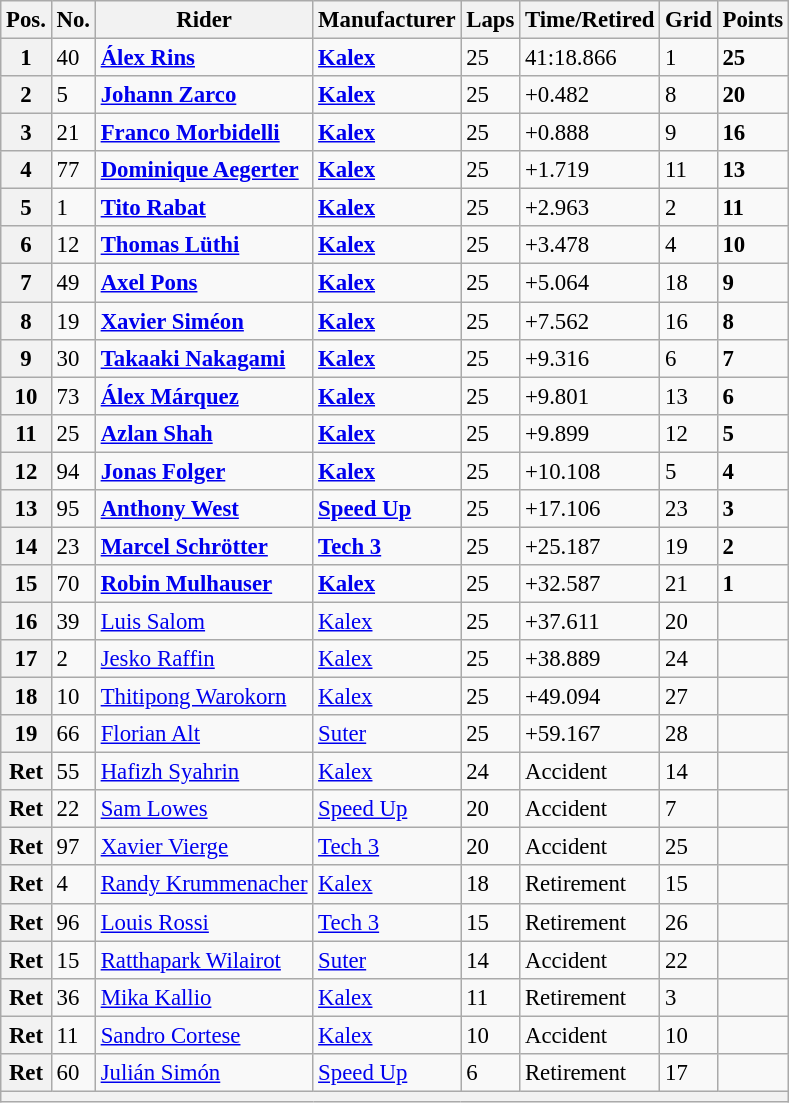<table class="wikitable" style="font-size: 95%;">
<tr>
<th>Pos.</th>
<th>No.</th>
<th>Rider</th>
<th>Manufacturer</th>
<th>Laps</th>
<th>Time/Retired</th>
<th>Grid</th>
<th>Points</th>
</tr>
<tr>
<th>1</th>
<td>40</td>
<td> <strong><a href='#'>Álex Rins</a></strong></td>
<td><strong><a href='#'>Kalex</a></strong></td>
<td>25</td>
<td>41:18.866</td>
<td>1</td>
<td><strong>25</strong></td>
</tr>
<tr>
<th>2</th>
<td>5</td>
<td> <strong><a href='#'>Johann Zarco</a></strong></td>
<td><strong><a href='#'>Kalex</a></strong></td>
<td>25</td>
<td>+0.482</td>
<td>8</td>
<td><strong>20</strong></td>
</tr>
<tr>
<th>3</th>
<td>21</td>
<td> <strong><a href='#'>Franco Morbidelli</a></strong></td>
<td><strong><a href='#'>Kalex</a></strong></td>
<td>25</td>
<td>+0.888</td>
<td>9</td>
<td><strong>16</strong></td>
</tr>
<tr>
<th>4</th>
<td>77</td>
<td> <strong><a href='#'>Dominique Aegerter</a></strong></td>
<td><strong><a href='#'>Kalex</a></strong></td>
<td>25</td>
<td>+1.719</td>
<td>11</td>
<td><strong>13</strong></td>
</tr>
<tr>
<th>5</th>
<td>1</td>
<td> <strong><a href='#'>Tito Rabat</a></strong></td>
<td><strong><a href='#'>Kalex</a></strong></td>
<td>25</td>
<td>+2.963</td>
<td>2</td>
<td><strong>11</strong></td>
</tr>
<tr>
<th>6</th>
<td>12</td>
<td> <strong><a href='#'>Thomas Lüthi</a></strong></td>
<td><strong><a href='#'>Kalex</a></strong></td>
<td>25</td>
<td>+3.478</td>
<td>4</td>
<td><strong>10</strong></td>
</tr>
<tr>
<th>7</th>
<td>49</td>
<td> <strong><a href='#'>Axel Pons</a></strong></td>
<td><strong><a href='#'>Kalex</a></strong></td>
<td>25</td>
<td>+5.064</td>
<td>18</td>
<td><strong>9</strong></td>
</tr>
<tr>
<th>8</th>
<td>19</td>
<td> <strong><a href='#'>Xavier Siméon</a></strong></td>
<td><strong><a href='#'>Kalex</a></strong></td>
<td>25</td>
<td>+7.562</td>
<td>16</td>
<td><strong>8</strong></td>
</tr>
<tr>
<th>9</th>
<td>30</td>
<td> <strong><a href='#'>Takaaki Nakagami</a></strong></td>
<td><strong><a href='#'>Kalex</a></strong></td>
<td>25</td>
<td>+9.316</td>
<td>6</td>
<td><strong>7</strong></td>
</tr>
<tr>
<th>10</th>
<td>73</td>
<td> <strong><a href='#'>Álex Márquez</a></strong></td>
<td><strong><a href='#'>Kalex</a></strong></td>
<td>25</td>
<td>+9.801</td>
<td>13</td>
<td><strong>6</strong></td>
</tr>
<tr>
<th>11</th>
<td>25</td>
<td> <strong><a href='#'>Azlan Shah</a></strong></td>
<td><strong><a href='#'>Kalex</a></strong></td>
<td>25</td>
<td>+9.899</td>
<td>12</td>
<td><strong>5</strong></td>
</tr>
<tr>
<th>12</th>
<td>94</td>
<td> <strong><a href='#'>Jonas Folger</a></strong></td>
<td><strong><a href='#'>Kalex</a></strong></td>
<td>25</td>
<td>+10.108</td>
<td>5</td>
<td><strong>4</strong></td>
</tr>
<tr>
<th>13</th>
<td>95</td>
<td> <strong><a href='#'>Anthony West</a></strong></td>
<td><strong><a href='#'>Speed Up</a></strong></td>
<td>25</td>
<td>+17.106</td>
<td>23</td>
<td><strong>3</strong></td>
</tr>
<tr>
<th>14</th>
<td>23</td>
<td> <strong><a href='#'>Marcel Schrötter</a></strong></td>
<td><strong><a href='#'>Tech 3</a></strong></td>
<td>25</td>
<td>+25.187</td>
<td>19</td>
<td><strong>2</strong></td>
</tr>
<tr>
<th>15</th>
<td>70</td>
<td> <strong><a href='#'>Robin Mulhauser</a></strong></td>
<td><strong><a href='#'>Kalex</a></strong></td>
<td>25</td>
<td>+32.587</td>
<td>21</td>
<td><strong>1</strong></td>
</tr>
<tr>
<th>16</th>
<td>39</td>
<td> <a href='#'>Luis Salom</a></td>
<td><a href='#'>Kalex</a></td>
<td>25</td>
<td>+37.611</td>
<td>20</td>
<td></td>
</tr>
<tr>
<th>17</th>
<td>2</td>
<td> <a href='#'>Jesko Raffin</a></td>
<td><a href='#'>Kalex</a></td>
<td>25</td>
<td>+38.889</td>
<td>24</td>
<td></td>
</tr>
<tr>
<th>18</th>
<td>10</td>
<td> <a href='#'>Thitipong Warokorn</a></td>
<td><a href='#'>Kalex</a></td>
<td>25</td>
<td>+49.094</td>
<td>27</td>
<td></td>
</tr>
<tr>
<th>19</th>
<td>66</td>
<td> <a href='#'>Florian Alt</a></td>
<td><a href='#'>Suter</a></td>
<td>25</td>
<td>+59.167</td>
<td>28</td>
<td></td>
</tr>
<tr>
<th>Ret</th>
<td>55</td>
<td> <a href='#'>Hafizh Syahrin</a></td>
<td><a href='#'>Kalex</a></td>
<td>24</td>
<td>Accident</td>
<td>14</td>
<td></td>
</tr>
<tr>
<th>Ret</th>
<td>22</td>
<td> <a href='#'>Sam Lowes</a></td>
<td><a href='#'>Speed Up</a></td>
<td>20</td>
<td>Accident</td>
<td>7</td>
<td></td>
</tr>
<tr>
<th>Ret</th>
<td>97</td>
<td> <a href='#'>Xavier Vierge</a></td>
<td><a href='#'>Tech 3</a></td>
<td>20</td>
<td>Accident</td>
<td>25</td>
<td></td>
</tr>
<tr>
<th>Ret</th>
<td>4</td>
<td> <a href='#'>Randy Krummenacher</a></td>
<td><a href='#'>Kalex</a></td>
<td>18</td>
<td>Retirement</td>
<td>15</td>
<td></td>
</tr>
<tr>
<th>Ret</th>
<td>96</td>
<td> <a href='#'>Louis Rossi</a></td>
<td><a href='#'>Tech 3</a></td>
<td>15</td>
<td>Retirement</td>
<td>26</td>
<td></td>
</tr>
<tr>
<th>Ret</th>
<td>15</td>
<td> <a href='#'>Ratthapark Wilairot</a></td>
<td><a href='#'>Suter</a></td>
<td>14</td>
<td>Accident</td>
<td>22</td>
<td></td>
</tr>
<tr>
<th>Ret</th>
<td>36</td>
<td> <a href='#'>Mika Kallio</a></td>
<td><a href='#'>Kalex</a></td>
<td>11</td>
<td>Retirement</td>
<td>3</td>
<td></td>
</tr>
<tr>
<th>Ret</th>
<td>11</td>
<td> <a href='#'>Sandro Cortese</a></td>
<td><a href='#'>Kalex</a></td>
<td>10</td>
<td>Accident</td>
<td>10</td>
<td></td>
</tr>
<tr>
<th>Ret</th>
<td>60</td>
<td> <a href='#'>Julián Simón</a></td>
<td><a href='#'>Speed Up</a></td>
<td>6</td>
<td>Retirement</td>
<td>17</td>
<td></td>
</tr>
<tr>
<th colspan=8></th>
</tr>
</table>
